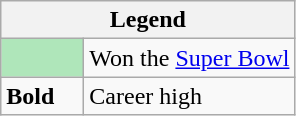<table class="wikitable mw-collapsible mw-collapsed">
<tr>
<th colspan="2">Legend</th>
</tr>
<tr>
<td style="background:#afe6ba; width:3em;"></td>
<td>Won the <a href='#'>Super Bowl</a></td>
</tr>
<tr>
<td><strong>Bold</strong></td>
<td>Career high</td>
</tr>
</table>
